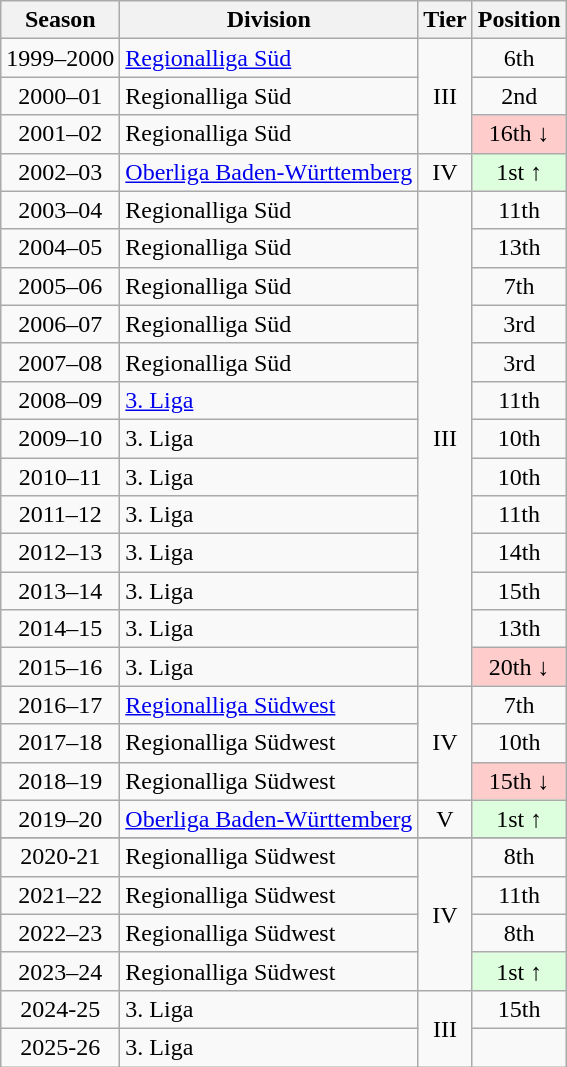<table class="wikitable">
<tr>
<th>Season</th>
<th>Division</th>
<th>Tier</th>
<th>Position</th>
</tr>
<tr align="center">
<td>1999–2000</td>
<td align="left"><a href='#'>Regionalliga Süd</a></td>
<td rowspan=3>III</td>
<td>6th</td>
</tr>
<tr align="center">
<td>2000–01</td>
<td align="left">Regionalliga Süd</td>
<td>2nd</td>
</tr>
<tr align="center">
<td>2001–02</td>
<td align="left">Regionalliga Süd</td>
<td style="background:#ffcccc">16th ↓</td>
</tr>
<tr align="center">
<td>2002–03</td>
<td align="left"><a href='#'>Oberliga Baden-Württemberg</a></td>
<td>IV</td>
<td style="background:#ddffdd">1st ↑</td>
</tr>
<tr align="center">
<td>2003–04</td>
<td align="left">Regionalliga Süd</td>
<td rowspan=13>III</td>
<td>11th</td>
</tr>
<tr align="center">
<td>2004–05</td>
<td align="left">Regionalliga Süd</td>
<td>13th</td>
</tr>
<tr align="center">
<td>2005–06</td>
<td align="left">Regionalliga Süd</td>
<td>7th</td>
</tr>
<tr align="center">
<td>2006–07</td>
<td align="left">Regionalliga Süd</td>
<td>3rd</td>
</tr>
<tr align="center">
<td>2007–08</td>
<td align="left">Regionalliga Süd</td>
<td>3rd</td>
</tr>
<tr align="center">
<td>2008–09</td>
<td align="left"><a href='#'>3. Liga</a></td>
<td>11th</td>
</tr>
<tr align="center">
<td>2009–10</td>
<td align="left">3. Liga</td>
<td>10th</td>
</tr>
<tr align="center">
<td>2010–11</td>
<td align="left">3. Liga</td>
<td>10th</td>
</tr>
<tr align="center">
<td>2011–12</td>
<td align="left">3. Liga</td>
<td>11th</td>
</tr>
<tr align="center">
<td>2012–13</td>
<td align="left">3. Liga</td>
<td>14th</td>
</tr>
<tr align="center">
<td>2013–14</td>
<td align="left">3. Liga</td>
<td>15th</td>
</tr>
<tr align="center">
<td>2014–15</td>
<td align="left">3. Liga</td>
<td>13th</td>
</tr>
<tr align="center">
<td>2015–16</td>
<td align="left">3. Liga</td>
<td style="background:#ffcccc">20th ↓</td>
</tr>
<tr align="center">
<td>2016–17</td>
<td align="left"><a href='#'>Regionalliga Südwest</a></td>
<td rowspan=3>IV</td>
<td>7th</td>
</tr>
<tr align="center">
<td>2017–18</td>
<td align="left">Regionalliga Südwest</td>
<td>10th</td>
</tr>
<tr align="center">
<td>2018–19</td>
<td align="left">Regionalliga Südwest</td>
<td style="background:#ffcccc">15th ↓</td>
</tr>
<tr align="center">
<td>2019–20</td>
<td align="left"><a href='#'>Oberliga Baden-Württemberg</a></td>
<td>V</td>
<td style="background:#ddffdd">1st ↑</td>
</tr>
<tr>
</tr>
<tr align="center">
<td>2020-21</td>
<td align="left">Regionalliga Südwest</td>
<td rowspan=4>IV</td>
<td>8th</td>
</tr>
<tr align="center">
<td>2021–22</td>
<td align="left">Regionalliga Südwest</td>
<td>11th</td>
</tr>
<tr align="center">
<td>2022–23</td>
<td align="left">Regionalliga Südwest</td>
<td>8th</td>
</tr>
<tr align="center">
<td>2023–24</td>
<td align="left">Regionalliga Südwest</td>
<td style="background:#ddffdd">1st ↑</td>
</tr>
<tr align="center">
<td>2024-25</td>
<td align="left">3. Liga</td>
<td rowspan=2>III</td>
<td>15th</td>
</tr>
<tr align="center">
<td>2025-26</td>
<td align="left">3. Liga</td>
<td></td>
</tr>
</table>
